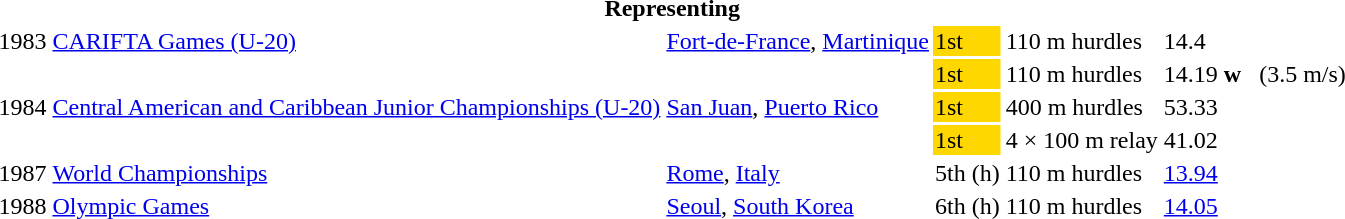<table>
<tr>
<th colspan="6">Representing </th>
</tr>
<tr>
<td>1983</td>
<td><a href='#'>CARIFTA Games (U-20)</a></td>
<td><a href='#'>Fort-de-France</a>, <a href='#'>Martinique</a></td>
<td bgcolor=gold>1st</td>
<td>110 m hurdles</td>
<td>14.4</td>
</tr>
<tr>
<td rowspan = "3">1984</td>
<td rowspan = "3"><a href='#'>Central American and Caribbean Junior Championships (U-20)</a></td>
<td rowspan = "3"><a href='#'>San Juan</a>, <a href='#'>Puerto Rico</a></td>
<td bgcolor=gold>1st</td>
<td>110 m hurdles</td>
<td>14.19 <strong>w</strong>   (3.5 m/s)</td>
</tr>
<tr>
<td bgcolor=gold>1st</td>
<td>400 m hurdles</td>
<td>53.33</td>
</tr>
<tr>
<td bgcolor=gold>1st</td>
<td>4 × 100 m relay</td>
<td>41.02</td>
</tr>
<tr>
<td>1987</td>
<td><a href='#'>World Championships</a></td>
<td><a href='#'>Rome</a>, <a href='#'>Italy</a></td>
<td>5th (h)</td>
<td>110 m hurdles</td>
<td><a href='#'>13.94</a></td>
</tr>
<tr>
<td>1988</td>
<td><a href='#'>Olympic Games</a></td>
<td><a href='#'>Seoul</a>, <a href='#'>South Korea</a></td>
<td>6th (h)</td>
<td>110 m hurdles</td>
<td><a href='#'>14.05</a></td>
</tr>
</table>
